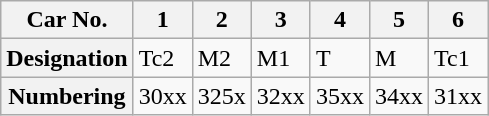<table class="wikitable">
<tr>
<th>Car No.</th>
<th>1</th>
<th>2</th>
<th>3</th>
<th>4</th>
<th>5</th>
<th>6</th>
</tr>
<tr>
<th>Designation</th>
<td>Tc2</td>
<td>M2</td>
<td>M1</td>
<td>T</td>
<td>M</td>
<td>Tc1</td>
</tr>
<tr>
<th>Numbering</th>
<td>30xx</td>
<td>325x</td>
<td>32xx</td>
<td>35xx</td>
<td>34xx</td>
<td>31xx</td>
</tr>
</table>
